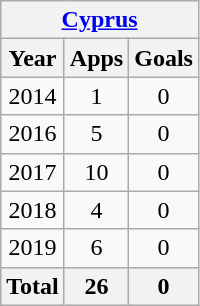<table class="wikitable" style="text-align:center">
<tr>
<th colspan="3"><a href='#'>Cyprus</a></th>
</tr>
<tr>
<th>Year</th>
<th>Apps</th>
<th>Goals</th>
</tr>
<tr>
<td>2014</td>
<td>1</td>
<td>0</td>
</tr>
<tr>
<td>2016</td>
<td>5</td>
<td>0</td>
</tr>
<tr>
<td>2017</td>
<td>10</td>
<td>0</td>
</tr>
<tr>
<td>2018</td>
<td>4</td>
<td>0</td>
</tr>
<tr>
<td>2019</td>
<td>6</td>
<td>0</td>
</tr>
<tr>
<th>Total</th>
<th>26</th>
<th>0</th>
</tr>
</table>
